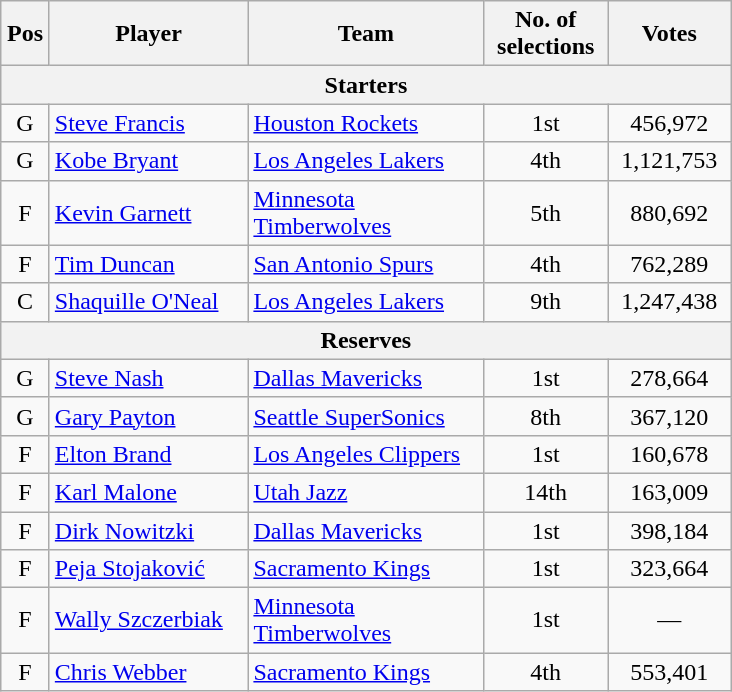<table class="wikitable" style="text-align:center">
<tr>
<th scope="col" style="width:25px;">Pos</th>
<th scope="col" style="width:125px;">Player</th>
<th scope="col" style="width:150px;">Team</th>
<th scope="col" style="width:75px;">No. of selections</th>
<th scope="col" style="width:75px;">Votes</th>
</tr>
<tr>
<th scope="col" colspan="5">Starters</th>
</tr>
<tr>
<td>G</td>
<td style="text-align:left"><a href='#'>Steve Francis</a></td>
<td style="text-align:left"><a href='#'>Houston Rockets</a></td>
<td>1st</td>
<td>456,972</td>
</tr>
<tr>
<td>G</td>
<td style="text-align:left"><a href='#'>Kobe Bryant</a></td>
<td style="text-align:left"><a href='#'>Los Angeles Lakers</a></td>
<td>4th</td>
<td>1,121,753</td>
</tr>
<tr>
<td>F</td>
<td style="text-align:left"><a href='#'>Kevin Garnett</a></td>
<td style="text-align:left"><a href='#'>Minnesota Timberwolves</a></td>
<td>5th</td>
<td>880,692</td>
</tr>
<tr>
<td>F</td>
<td style="text-align:left"><a href='#'>Tim Duncan</a></td>
<td style="text-align:left"><a href='#'>San Antonio Spurs</a></td>
<td>4th</td>
<td>762,289</td>
</tr>
<tr>
<td>C</td>
<td style="text-align:left"><a href='#'>Shaquille O'Neal</a></td>
<td style="text-align:left"><a href='#'>Los Angeles Lakers</a></td>
<td>9th</td>
<td>1,247,438</td>
</tr>
<tr>
<th scope="col" colspan="5">Reserves</th>
</tr>
<tr>
<td>G</td>
<td style="text-align:left"><a href='#'>Steve Nash</a></td>
<td style="text-align:left"><a href='#'>Dallas Mavericks</a></td>
<td>1st</td>
<td>278,664</td>
</tr>
<tr>
<td>G</td>
<td style="text-align:left"><a href='#'>Gary Payton</a></td>
<td style="text-align:left"><a href='#'>Seattle SuperSonics</a></td>
<td>8th</td>
<td>367,120</td>
</tr>
<tr>
<td>F</td>
<td style="text-align:left"><a href='#'>Elton Brand</a></td>
<td style="text-align:left"><a href='#'>Los Angeles Clippers</a></td>
<td>1st</td>
<td>160,678</td>
</tr>
<tr>
<td>F</td>
<td style="text-align:left"><a href='#'>Karl Malone</a></td>
<td style="text-align:left"><a href='#'>Utah Jazz</a></td>
<td>14th</td>
<td>163,009</td>
</tr>
<tr>
<td>F</td>
<td style="text-align:left"><a href='#'>Dirk Nowitzki</a></td>
<td style="text-align:left"><a href='#'>Dallas Mavericks</a></td>
<td>1st</td>
<td>398,184</td>
</tr>
<tr>
<td>F</td>
<td style="text-align:left"><a href='#'>Peja Stojaković</a></td>
<td style="text-align:left"><a href='#'>Sacramento Kings</a></td>
<td>1st</td>
<td>323,664</td>
</tr>
<tr>
<td>F</td>
<td style="text-align:left"><a href='#'>Wally Szczerbiak</a></td>
<td style="text-align:left"><a href='#'>Minnesota Timberwolves</a></td>
<td>1st</td>
<td>—</td>
</tr>
<tr>
<td>F</td>
<td style="text-align:left"><a href='#'>Chris Webber</a></td>
<td style="text-align:left"><a href='#'>Sacramento Kings</a></td>
<td>4th</td>
<td>553,401</td>
</tr>
</table>
